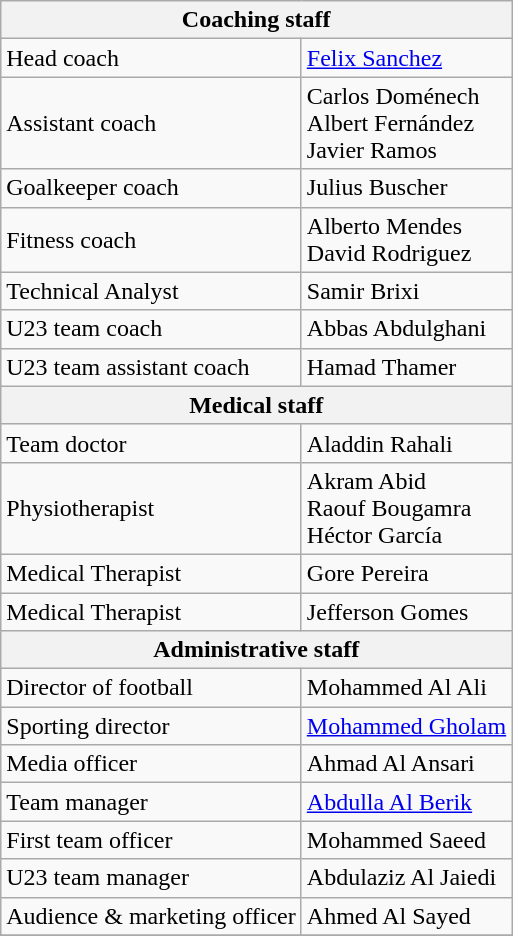<table class="wikitable">
<tr>
<th colspan="2">Coaching staff</th>
</tr>
<tr>
<td align="left">Head coach</td>
<td> <a href='#'>Felix Sanchez</a></td>
</tr>
<tr>
<td align="left">Assistant coach</td>
<td> Carlos Doménech <br>  Albert Fernández <br>  Javier Ramos</td>
</tr>
<tr>
<td align="left">Goalkeeper coach</td>
<td> Julius Buscher</td>
</tr>
<tr>
<td align="left">Fitness coach</td>
<td> Alberto Mendes <br>  David Rodriguez</td>
</tr>
<tr>
<td align="left">Technical Analyst</td>
<td> Samir Brixi</td>
</tr>
<tr>
<td align="left">U23 team coach</td>
<td> Abbas Abdulghani</td>
</tr>
<tr>
<td>U23 team assistant coach</td>
<td> Hamad Thamer</td>
</tr>
<tr>
<th colspan="2">Medical staff</th>
</tr>
<tr>
<td align="left">Team doctor</td>
<td align="left"> Aladdin Rahali</td>
</tr>
<tr>
<td align="left">Physiotherapist</td>
<td align="left"> Akram Abid <br>  Raouf Bougamra <br>  Héctor García</td>
</tr>
<tr>
<td>Medical Therapist</td>
<td> Gore Pereira</td>
</tr>
<tr>
<td align="left">Medical Therapist</td>
<td> Jefferson Gomes</td>
</tr>
<tr>
<th colspan="2">Administrative staff</th>
</tr>
<tr>
<td>Director of football</td>
<td> Mohammed Al Ali</td>
</tr>
<tr>
<td align="left">Sporting director</td>
<td align="left"> <a href='#'>Mohammed Gholam</a></td>
</tr>
<tr>
<td align="left">Media officer</td>
<td align="left"> Ahmad Al Ansari</td>
</tr>
<tr>
<td align="left">Team manager</td>
<td align="left"> <a href='#'>Abdulla Al Berik</a></td>
</tr>
<tr>
<td align="left">First team officer</td>
<td align="left"> Mohammed Saeed</td>
</tr>
<tr>
<td align="left">U23 team manager</td>
<td align="left"> Abdulaziz Al Jaiedi</td>
</tr>
<tr>
<td align="left">Audience & marketing officer</td>
<td align="left"> Ahmed Al Sayed</td>
</tr>
<tr>
</tr>
</table>
